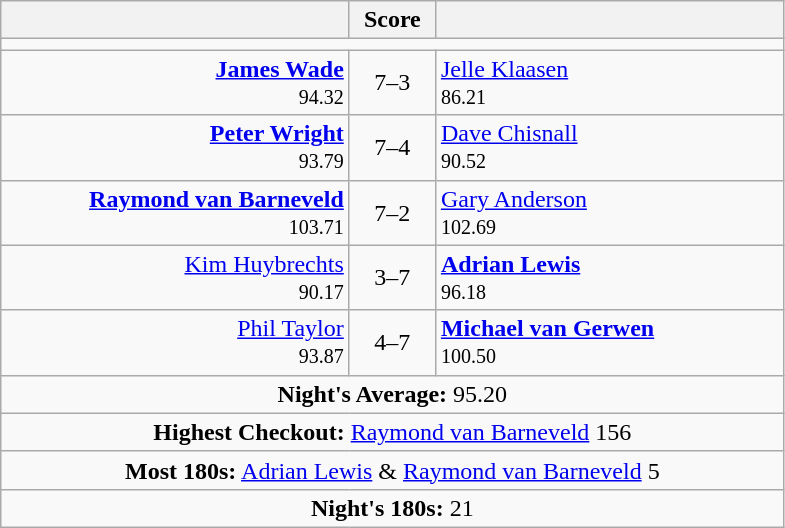<table class=wikitable style="text-align:center">
<tr>
<th width=225></th>
<th width=50>Score</th>
<th width=225></th>
</tr>
<tr align=center>
<td colspan="3"></td>
</tr>
<tr align=left>
<td align=right><strong><a href='#'>James Wade</a></strong>   <br><small><span>94.32</span></small></td>
<td align=center>7–3</td>
<td> <a href='#'>Jelle Klaasen</a>  <br><small><span>86.21</span></small></td>
</tr>
<tr align=left>
<td align=right><strong><a href='#'>Peter Wright</a></strong> <br><small><span>93.79</span></small></td>
<td align=center>7–4</td>
<td> <a href='#'>Dave Chisnall</a> <br><small><span>90.52</span></small></td>
</tr>
<tr align=left>
<td align=right><strong><a href='#'>Raymond van Barneveld</a></strong>  <br><small><span>103.71</span></small></td>
<td align=center>7–2</td>
<td> <a href='#'>Gary Anderson</a> <br><small><span>102.69</span></small></td>
</tr>
<tr align=left>
<td align=right><a href='#'>Kim Huybrechts</a> <br><small><span>90.17</span></small></td>
<td align=center>3–7</td>
<td> <strong><a href='#'>Adrian Lewis</a> </strong><br><small><span>96.18</span></small></td>
</tr>
<tr align=left>
<td align=right><a href='#'>Phil Taylor</a> <br><small><span>93.87</span></small></td>
<td align=center>4–7</td>
<td> <strong><a href='#'>Michael van Gerwen</a> </strong><br><small><span>100.50</span></small></td>
</tr>
<tr align=center>
<td colspan="3"><strong>Night's Average:</strong> 95.20 </td>
</tr>
<tr align=center>
<td colspan="3"><strong>Highest Checkout:</strong>  <a href='#'>Raymond van Barneveld</a> 156</td>
</tr>
<tr align=center>
<td colspan="3"><strong>Most 180s:</strong>  <a href='#'>Adrian Lewis</a> &  <a href='#'>Raymond van Barneveld</a> 5</td>
</tr>
<tr align=center>
<td colspan="3"><strong>Night's 180s:</strong> 21</td>
</tr>
</table>
